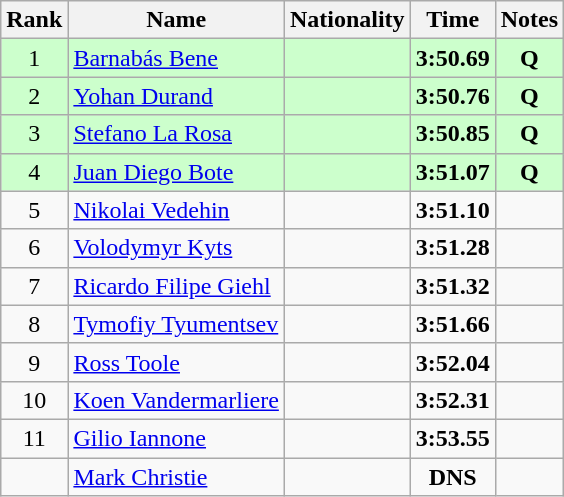<table class="wikitable sortable" style="text-align:center">
<tr>
<th>Rank</th>
<th>Name</th>
<th>Nationality</th>
<th>Time</th>
<th>Notes</th>
</tr>
<tr bgcolor=ccffcc>
<td>1</td>
<td align=left><a href='#'>Barnabás Bene</a></td>
<td align=left></td>
<td><strong>3:50.69</strong></td>
<td><strong>Q</strong></td>
</tr>
<tr bgcolor=ccffcc>
<td>2</td>
<td align=left><a href='#'>Yohan Durand</a></td>
<td align=left></td>
<td><strong>3:50.76</strong></td>
<td><strong>Q</strong></td>
</tr>
<tr bgcolor=ccffcc>
<td>3</td>
<td align=left><a href='#'>Stefano La Rosa</a></td>
<td align=left></td>
<td><strong>3:50.85</strong></td>
<td><strong>Q</strong></td>
</tr>
<tr bgcolor=ccffcc>
<td>4</td>
<td align=left><a href='#'>Juan Diego Bote</a></td>
<td align=left></td>
<td><strong>3:51.07</strong></td>
<td><strong>Q</strong></td>
</tr>
<tr>
<td>5</td>
<td align=left><a href='#'>Nikolai Vedehin</a></td>
<td align=left></td>
<td><strong>3:51.10</strong></td>
<td></td>
</tr>
<tr>
<td>6</td>
<td align=left><a href='#'>Volodymyr Kyts</a></td>
<td align=left></td>
<td><strong>3:51.28</strong></td>
<td></td>
</tr>
<tr>
<td>7</td>
<td align=left><a href='#'>Ricardo Filipe Giehl</a></td>
<td align=left></td>
<td><strong>3:51.32</strong></td>
<td></td>
</tr>
<tr>
<td>8</td>
<td align=left><a href='#'>Tymofiy Tyumentsev</a></td>
<td align=left></td>
<td><strong>3:51.66</strong></td>
<td></td>
</tr>
<tr>
<td>9</td>
<td align=left><a href='#'>Ross Toole</a></td>
<td align=left></td>
<td><strong>3:52.04</strong></td>
<td></td>
</tr>
<tr>
<td>10</td>
<td align=left><a href='#'>Koen Vandermarliere</a></td>
<td align=left></td>
<td><strong>3:52.31</strong></td>
<td></td>
</tr>
<tr>
<td>11</td>
<td align=left><a href='#'>Gilio Iannone</a></td>
<td align=left></td>
<td><strong>3:53.55</strong></td>
<td></td>
</tr>
<tr>
<td></td>
<td align=left><a href='#'>Mark Christie</a></td>
<td align=left></td>
<td><strong>DNS</strong></td>
<td></td>
</tr>
</table>
